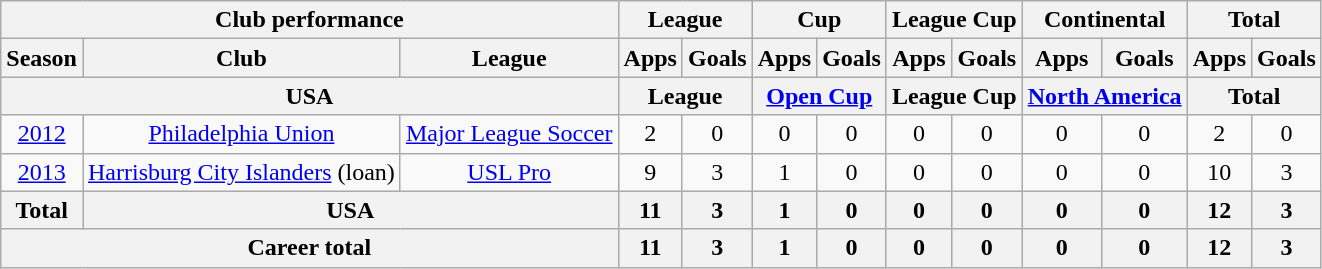<table class="wikitable" style="text-align:center">
<tr>
<th colspan=3>Club performance</th>
<th colspan=2>League</th>
<th colspan=2>Cup</th>
<th colspan=2>League Cup</th>
<th colspan=2>Continental</th>
<th colspan=2>Total</th>
</tr>
<tr>
<th>Season</th>
<th>Club</th>
<th>League</th>
<th>Apps</th>
<th>Goals</th>
<th>Apps</th>
<th>Goals</th>
<th>Apps</th>
<th>Goals</th>
<th>Apps</th>
<th>Goals</th>
<th>Apps</th>
<th>Goals</th>
</tr>
<tr>
<th colspan=3>USA</th>
<th colspan=2>League</th>
<th colspan=2><a href='#'>Open Cup</a></th>
<th colspan=2>League Cup</th>
<th colspan=2><a href='#'>North America</a></th>
<th colspan=2>Total</th>
</tr>
<tr>
<td><a href='#'>2012</a></td>
<td><a href='#'>Philadelphia Union</a></td>
<td><a href='#'>Major League Soccer</a></td>
<td>2</td>
<td>0</td>
<td>0</td>
<td>0</td>
<td>0</td>
<td>0</td>
<td>0</td>
<td>0</td>
<td>2</td>
<td>0</td>
</tr>
<tr>
<td><a href='#'>2013</a></td>
<td><a href='#'>Harrisburg City Islanders</a> (loan)</td>
<td><a href='#'>USL Pro</a></td>
<td>9</td>
<td>3</td>
<td>1</td>
<td>0</td>
<td>0</td>
<td>0</td>
<td>0</td>
<td>0</td>
<td>10</td>
<td>3</td>
</tr>
<tr>
<th rowspan=1>Total</th>
<th colspan=2>USA</th>
<th>11</th>
<th>3</th>
<th>1</th>
<th>0</th>
<th>0</th>
<th>0</th>
<th>0</th>
<th>0</th>
<th>12</th>
<th>3</th>
</tr>
<tr>
<th colspan=3>Career total</th>
<th>11</th>
<th>3</th>
<th>1</th>
<th>0</th>
<th>0</th>
<th>0</th>
<th>0</th>
<th>0</th>
<th>12</th>
<th>3</th>
</tr>
</table>
